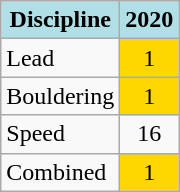<table class="wikitable" style="text-align: center;">
<tr>
<th style="background: #b0e0e6;">Discipline</th>
<th style="background: #b0e0e6;">2020</th>
</tr>
<tr>
<td align="left">Lead</td>
<td style="background: Gold;">1</td>
</tr>
<tr>
<td align="left">Bouldering</td>
<td style="background: Gold;">1</td>
</tr>
<tr>
<td align="left">Speed</td>
<td>16</td>
</tr>
<tr>
<td align="left">Combined</td>
<td style="background: Gold;">1</td>
</tr>
</table>
